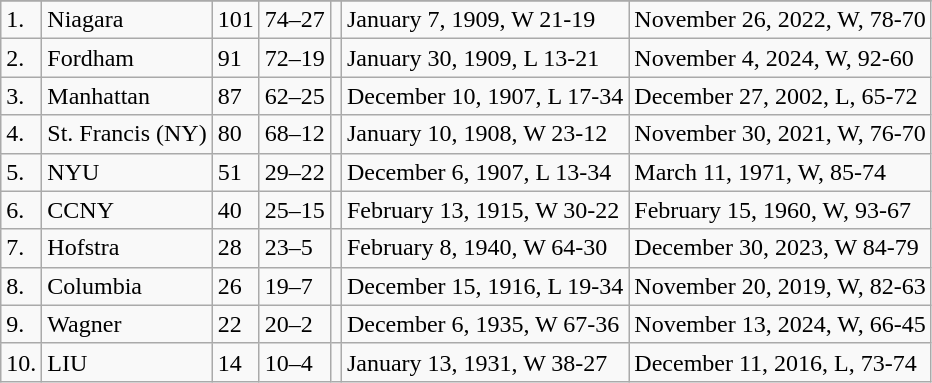<table class="wikitable">
<tr>
</tr>
<tr>
<td>1.</td>
<td>Niagara</td>
<td>101</td>
<td>74–27</td>
<td></td>
<td>January 7, 1909, W 21-19</td>
<td>November 26, 2022, W, 78-70</td>
</tr>
<tr>
<td>2.</td>
<td>Fordham</td>
<td>91</td>
<td>72–19</td>
<td></td>
<td>January 30, 1909, L 13-21</td>
<td>November 4, 2024, W, 92-60</td>
</tr>
<tr>
<td>3.</td>
<td>Manhattan</td>
<td>87</td>
<td>62–25</td>
<td></td>
<td>December 10, 1907, L 17-34</td>
<td>December 27, 2002, L, 65-72</td>
</tr>
<tr (H>
<td>4.</td>
<td>St. Francis (NY)</td>
<td>80</td>
<td>68–12</td>
<td></td>
<td>January 10, 1908, W 23-12</td>
<td>November 30, 2021, W, 76-70</td>
</tr>
<tr>
<td>5.</td>
<td>NYU</td>
<td>51</td>
<td>29–22</td>
<td></td>
<td>December 6, 1907, L 13-34</td>
<td>March 11, 1971, W, 85-74</td>
</tr>
<tr>
<td>6.</td>
<td>CCNY</td>
<td>40</td>
<td>25–15</td>
<td></td>
<td>February 13, 1915, W 30-22</td>
<td>February 15, 1960, W, 93-67</td>
</tr>
<tr>
<td>7.</td>
<td>Hofstra</td>
<td>28</td>
<td>23–5</td>
<td></td>
<td>February 8, 1940, W 64-30</td>
<td>December 30, 2023, W 84-79</td>
</tr>
<tr>
<td>8.</td>
<td>Columbia</td>
<td>26</td>
<td>19–7</td>
<td></td>
<td>December 15, 1916, L 19-34</td>
<td>November 20, 2019, W, 82-63</td>
</tr>
<tr>
<td>9.</td>
<td>Wagner</td>
<td>22</td>
<td>20–2</td>
<td></td>
<td>December 6, 1935, W 67-36</td>
<td>November 13, 2024, W, 66-45</td>
</tr>
<tr>
<td>10.</td>
<td>LIU</td>
<td>14</td>
<td>10–4</td>
<td></td>
<td>January 13, 1931, W 38-27</td>
<td>December 11, 2016, L, 73-74</td>
</tr>
</table>
